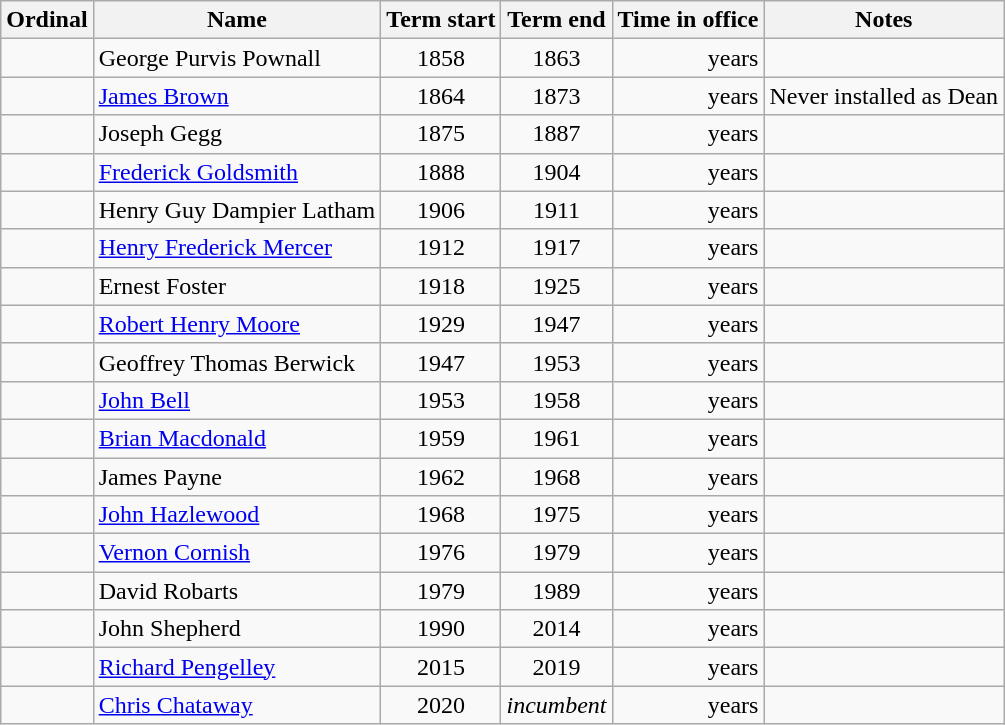<table class="wikitable sortable">
<tr>
<th>Ordinal</th>
<th>Name</th>
<th>Term start</th>
<th>Term end</th>
<th>Time in office</th>
<th>Notes</th>
</tr>
<tr>
<td align=center></td>
<td>George Purvis Pownall</td>
<td align=center>1858</td>
<td align=center>1863</td>
<td align=right> years</td>
<td></td>
</tr>
<tr>
<td align=center></td>
<td><a href='#'>James Brown</a></td>
<td align=center>1864</td>
<td align=center>1873</td>
<td align=right> years</td>
<td>Never installed as Dean</td>
</tr>
<tr>
<td align=center></td>
<td>Joseph Gegg</td>
<td align=center>1875</td>
<td align=center>1887</td>
<td align=right> years</td>
<td></td>
</tr>
<tr>
<td align=center></td>
<td><a href='#'>Frederick Goldsmith</a></td>
<td align=center>1888</td>
<td align=center>1904</td>
<td align=right> years</td>
<td></td>
</tr>
<tr>
<td align=center></td>
<td>Henry Guy Dampier Latham</td>
<td align=center>1906</td>
<td align=center>1911</td>
<td align=right> years</td>
<td></td>
</tr>
<tr>
<td align=center></td>
<td><a href='#'>Henry Frederick Mercer</a></td>
<td align=center>1912</td>
<td align=center>1917</td>
<td align=right> years</td>
<td></td>
</tr>
<tr>
<td align=center></td>
<td>Ernest Foster</td>
<td align=center>1918</td>
<td align=center>1925</td>
<td align=right> years</td>
<td></td>
</tr>
<tr>
<td align=center></td>
<td><a href='#'>Robert Henry Moore</a></td>
<td align=center>1929</td>
<td align=center>1947</td>
<td align=right> years</td>
<td></td>
</tr>
<tr>
<td align=center></td>
<td>Geoffrey Thomas Berwick</td>
<td align=center>1947</td>
<td align=center>1953</td>
<td align=right> years</td>
<td></td>
</tr>
<tr>
<td align=center></td>
<td><a href='#'>John Bell</a></td>
<td align=center>1953</td>
<td align=center>1958</td>
<td align=right> years</td>
<td></td>
</tr>
<tr>
<td align=center></td>
<td><a href='#'>Brian Macdonald</a></td>
<td align=center>1959</td>
<td align=center>1961</td>
<td align=right> years</td>
<td></td>
</tr>
<tr>
<td align=center></td>
<td>James Payne</td>
<td align=center>1962</td>
<td align=center>1968</td>
<td align=right> years</td>
<td></td>
</tr>
<tr>
<td align=center></td>
<td><a href='#'>John Hazlewood</a></td>
<td align=center>1968</td>
<td align=center>1975</td>
<td align=right> years</td>
<td></td>
</tr>
<tr>
<td align=center></td>
<td><a href='#'>Vernon Cornish</a></td>
<td align=center>1976</td>
<td align=center>1979</td>
<td align=right> years</td>
<td></td>
</tr>
<tr>
<td align=center></td>
<td>David Robarts</td>
<td align=center>1979</td>
<td align=center>1989</td>
<td align=right> years</td>
<td></td>
</tr>
<tr>
<td align=center></td>
<td>John Shepherd</td>
<td align=center>1990</td>
<td align=center>2014</td>
<td align=right> years</td>
<td></td>
</tr>
<tr>
<td align=center></td>
<td><a href='#'>Richard Pengelley</a></td>
<td align=center>2015</td>
<td align=center>2019</td>
<td align=right> years</td>
<td></td>
</tr>
<tr>
<td align=center></td>
<td><a href='#'>Chris Chataway</a></td>
<td align=center>2020</td>
<td align=center><em>incumbent</em></td>
<td align=right> years</td>
<td></td>
</tr>
</table>
